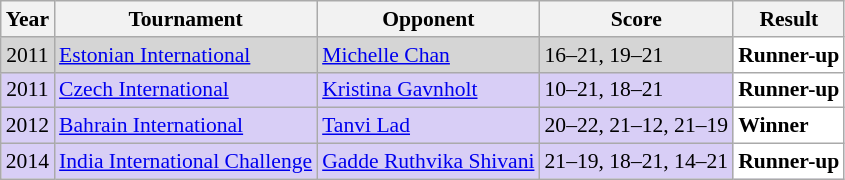<table class="sortable wikitable" style="font-size: 90%;">
<tr>
<th>Year</th>
<th>Tournament</th>
<th>Opponent</th>
<th>Score</th>
<th>Result</th>
</tr>
<tr style="background:#D5D5D5">
<td align="center">2011</td>
<td align="left"><a href='#'>Estonian International</a></td>
<td align="left"> <a href='#'>Michelle Chan</a></td>
<td align="left">16–21, 19–21</td>
<td style="text-align:left; background:white"> <strong>Runner-up</strong></td>
</tr>
<tr style="background:#D8CEF6">
<td align="center">2011</td>
<td align="left"><a href='#'>Czech International</a></td>
<td align="left"> <a href='#'>Kristina Gavnholt</a></td>
<td align="left">10–21, 18–21</td>
<td style="text-align:left; background:white"> <strong>Runner-up</strong></td>
</tr>
<tr style="background:#D8CEF6">
<td align="center">2012</td>
<td align="left"><a href='#'>Bahrain International</a></td>
<td align="left"> <a href='#'>Tanvi Lad</a></td>
<td align="left">20–22, 21–12, 21–19</td>
<td style="text-align:left; background:white"> <strong>Winner</strong></td>
</tr>
<tr style="background:#D8CEF6">
<td align="center">2014</td>
<td align="left"><a href='#'>India International Challenge</a></td>
<td align="left"> <a href='#'>Gadde Ruthvika Shivani</a></td>
<td align="left">21–19, 18–21, 14–21</td>
<td style="text-align:left; background:white"> <strong>Runner-up</strong></td>
</tr>
</table>
